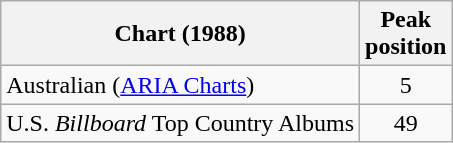<table class="wikitable">
<tr>
<th>Chart (1988)</th>
<th>Peak<br>position</th>
</tr>
<tr>
<td>Australian (<a href='#'>ARIA Charts</a>)</td>
<td align="center">5</td>
</tr>
<tr>
<td>U.S. <em>Billboard</em> Top Country Albums</td>
<td align="center">49</td>
</tr>
</table>
